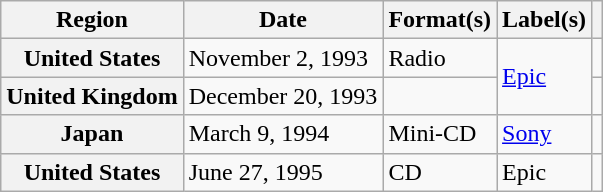<table class="wikitable plainrowheaders">
<tr>
<th scope="col">Region</th>
<th scope="col">Date</th>
<th scope="col">Format(s)</th>
<th scope="col">Label(s)</th>
<th scope="col"></th>
</tr>
<tr>
<th scope="row">United States</th>
<td>November 2, 1993</td>
<td>Radio</td>
<td rowspan="2"><a href='#'>Epic</a></td>
<td></td>
</tr>
<tr>
<th scope="row">United Kingdom</th>
<td>December 20, 1993</td>
<td></td>
<td></td>
</tr>
<tr>
<th scope="row">Japan</th>
<td>March 9, 1994</td>
<td>Mini-CD</td>
<td><a href='#'>Sony</a></td>
<td></td>
</tr>
<tr>
<th scope="row">United States</th>
<td>June 27, 1995</td>
<td>CD</td>
<td>Epic</td>
<td></td>
</tr>
</table>
